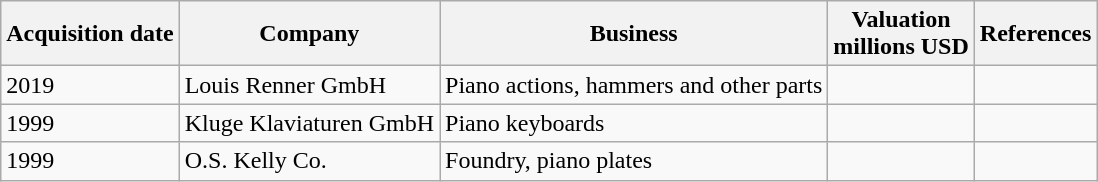<table class="wikitable sortable">
<tr>
<th>Acquisition date</th>
<th>Company</th>
<th>Business</th>
<th>Valuation<br>millions USD</th>
<th class="unsortable">References</th>
</tr>
<tr>
<td>2019</td>
<td>Louis Renner GmbH</td>
<td>Piano actions, hammers and other parts</td>
<td></td>
<td></td>
</tr>
<tr>
<td>1999</td>
<td>Kluge Klaviaturen GmbH</td>
<td>Piano keyboards</td>
<td></td>
<td></td>
</tr>
<tr>
<td>1999</td>
<td>O.S. Kelly Co.</td>
<td>Foundry, piano plates</td>
<td></td>
<td></td>
</tr>
</table>
